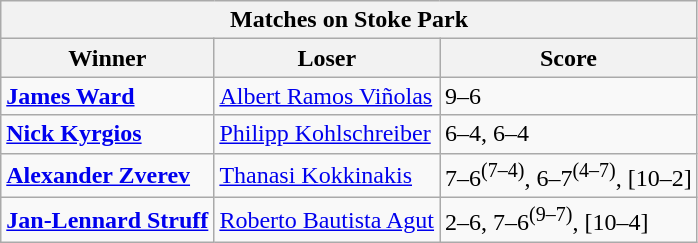<table class="wikitable">
<tr>
<th colspan=3>Matches on Stoke Park</th>
</tr>
<tr>
<th>Winner</th>
<th>Loser</th>
<th>Score</th>
</tr>
<tr>
<td><strong> <a href='#'>James Ward</a></strong></td>
<td> <a href='#'>Albert Ramos Viñolas</a></td>
<td>9–6</td>
</tr>
<tr>
<td><strong> <a href='#'>Nick Kyrgios</a></strong></td>
<td> <a href='#'>Philipp Kohlschreiber</a></td>
<td>6–4, 6–4</td>
</tr>
<tr>
<td><strong> <a href='#'>Alexander Zverev</a></strong></td>
<td> <a href='#'>Thanasi Kokkinakis</a></td>
<td>7–6<sup>(7–4)</sup>, 6–7<sup>(4–7)</sup>, [10–2]</td>
</tr>
<tr>
<td><strong> <a href='#'>Jan-Lennard Struff</a></strong></td>
<td> <a href='#'>Roberto Bautista Agut</a></td>
<td>2–6, 7–6<sup>(9–7)</sup>, [10–4]</td>
</tr>
</table>
